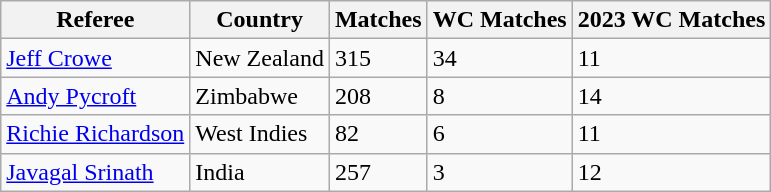<table class="wikitable">
<tr>
<th>Referee</th>
<th>Country</th>
<th>Matches <br></th>
<th>WC Matches <br></th>
<th>2023 WC Matches</th>
</tr>
<tr>
<td><a href='#'>Jeff Crowe</a></td>
<td>New Zealand</td>
<td>315</td>
<td>34</td>
<td>11</td>
</tr>
<tr>
<td><a href='#'>Andy Pycroft</a></td>
<td>Zimbabwe</td>
<td>208</td>
<td>8</td>
<td>14</td>
</tr>
<tr>
<td><a href='#'>Richie Richardson</a></td>
<td>West Indies</td>
<td>82</td>
<td>6</td>
<td>11</td>
</tr>
<tr>
<td><a href='#'>Javagal Srinath</a></td>
<td>India</td>
<td>257</td>
<td>3</td>
<td>12</td>
</tr>
</table>
